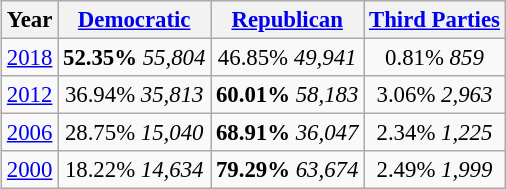<table class="wikitable" style="float:center; margin:1em; font-size:95%;">
<tr>
<th>Year</th>
<th><a href='#'>Democratic</a></th>
<th><a href='#'>Republican</a></th>
<th><a href='#'>Third Parties</a></th>
</tr>
<tr>
<td align="center" ><a href='#'>2018</a></td>
<td align="center" ><strong>52.35%</strong> <em>55,804</em></td>
<td align="center" >46.85% <em>49,941</em></td>
<td align="center" >0.81% <em>859</em></td>
</tr>
<tr>
<td align="center" ><a href='#'>2012</a></td>
<td align="center" >36.94% <em>35,813</em></td>
<td align="center" ><strong>60.01%</strong> <em>58,183</em></td>
<td align="center" >3.06% <em>2,963</em></td>
</tr>
<tr>
<td align="center" ><a href='#'>2006</a></td>
<td align="center" >28.75% <em>15,040</em></td>
<td align="center" ><strong>68.91%</strong> <em>36,047</em></td>
<td align="center" >2.34% <em>1,225</em></td>
</tr>
<tr>
<td align="center" ><a href='#'>2000</a></td>
<td align="center" >18.22% <em>14,634</em></td>
<td align="center" ><strong>79.29%</strong> <em>63,674</em></td>
<td align="center" >2.49% <em>1,999</em></td>
</tr>
</table>
